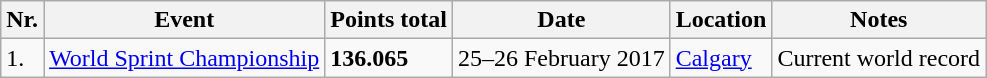<table class="wikitable">
<tr>
<th>Nr.</th>
<th>Event</th>
<th>Points total</th>
<th>Date</th>
<th>Location</th>
<th>Notes</th>
</tr>
<tr>
<td>1.</td>
<td><a href='#'>World Sprint Championship</a></td>
<td><strong>136.065</strong></td>
<td>25–26 February 2017</td>
<td><a href='#'>Calgary</a></td>
<td>Current world record</td>
</tr>
</table>
